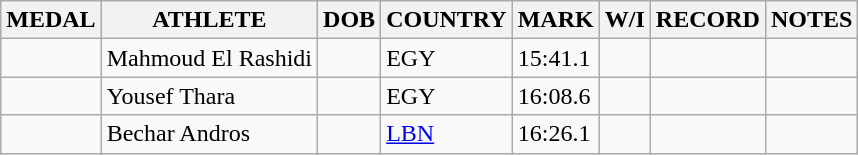<table class="wikitable">
<tr>
<th>MEDAL</th>
<th>ATHLETE</th>
<th>DOB</th>
<th>COUNTRY</th>
<th>MARK</th>
<th>W/I</th>
<th>RECORD</th>
<th>NOTES</th>
</tr>
<tr>
<td></td>
<td>Mahmoud El Rashidi</td>
<td></td>
<td>EGY</td>
<td>15:41.1</td>
<td></td>
<td></td>
<td></td>
</tr>
<tr>
<td></td>
<td>Yousef Thara</td>
<td></td>
<td>EGY</td>
<td>16:08.6</td>
<td></td>
<td></td>
<td></td>
</tr>
<tr>
<td></td>
<td>Bechar Andros</td>
<td></td>
<td><a href='#'>LBN</a></td>
<td>16:26.1</td>
<td></td>
<td></td>
<td></td>
</tr>
</table>
